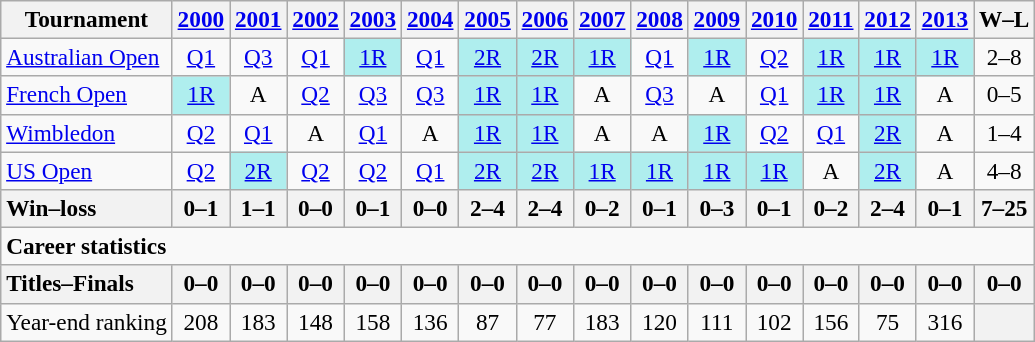<table class="wikitable" style="text-align:center;font-size:97%">
<tr>
<th>Tournament</th>
<th><a href='#'>2000</a></th>
<th><a href='#'>2001</a></th>
<th><a href='#'>2002</a></th>
<th><a href='#'>2003</a></th>
<th><a href='#'>2004</a></th>
<th><a href='#'>2005</a></th>
<th><a href='#'>2006</a></th>
<th><a href='#'>2007</a></th>
<th><a href='#'>2008</a></th>
<th><a href='#'>2009</a></th>
<th><a href='#'>2010</a></th>
<th><a href='#'>2011</a></th>
<th><a href='#'>2012</a></th>
<th><a href='#'>2013</a></th>
<th>W–L</th>
</tr>
<tr>
<td align="left"><a href='#'>Australian Open</a></td>
<td><a href='#'>Q1</a></td>
<td><a href='#'>Q3</a></td>
<td><a href='#'>Q1</a></td>
<td bgcolor="afeeee"><a href='#'>1R</a></td>
<td><a href='#'>Q1</a></td>
<td bgcolor="afeeee"><a href='#'>2R</a></td>
<td bgcolor="afeeee"><a href='#'>2R</a></td>
<td bgcolor="afeeee"><a href='#'>1R</a></td>
<td><a href='#'>Q1</a></td>
<td bgcolor="afeeee"><a href='#'>1R</a></td>
<td><a href='#'>Q2</a></td>
<td bgcolor="afeeee"><a href='#'>1R</a></td>
<td bgcolor="afeeee"><a href='#'>1R</a></td>
<td bgcolor="afeeee"><a href='#'>1R</a></td>
<td>2–8</td>
</tr>
<tr>
<td align="left"><a href='#'>French Open</a></td>
<td bgcolor="afeeee"><a href='#'>1R</a></td>
<td>A</td>
<td><a href='#'>Q2</a></td>
<td><a href='#'>Q3</a></td>
<td><a href='#'>Q3</a></td>
<td bgcolor="afeeee"><a href='#'>1R</a></td>
<td bgcolor="afeeee"><a href='#'>1R</a></td>
<td>A</td>
<td><a href='#'>Q3</a></td>
<td>A</td>
<td><a href='#'>Q1</a></td>
<td bgcolor="afeeee"><a href='#'>1R</a></td>
<td bgcolor="afeeee"><a href='#'>1R</a></td>
<td>A</td>
<td>0–5</td>
</tr>
<tr>
<td align="left"><a href='#'>Wimbledon</a></td>
<td><a href='#'>Q2</a></td>
<td><a href='#'>Q1</a></td>
<td>A</td>
<td><a href='#'>Q1</a></td>
<td>A</td>
<td bgcolor="afeeee"><a href='#'>1R</a></td>
<td bgcolor="afeeee"><a href='#'>1R</a></td>
<td>A</td>
<td>A</td>
<td bgcolor="afeeee"><a href='#'>1R</a></td>
<td><a href='#'>Q2</a></td>
<td><a href='#'>Q1</a></td>
<td bgcolor="afeeee"><a href='#'>2R</a></td>
<td>A</td>
<td>1–4</td>
</tr>
<tr>
<td align="left"><a href='#'>US Open</a></td>
<td><a href='#'>Q2</a></td>
<td bgcolor="afeeee"><a href='#'>2R</a></td>
<td><a href='#'>Q2</a></td>
<td><a href='#'>Q2</a></td>
<td><a href='#'>Q1</a></td>
<td bgcolor="afeeee"><a href='#'>2R</a></td>
<td bgcolor="afeeee"><a href='#'>2R</a></td>
<td bgcolor="afeeee"><a href='#'>1R</a></td>
<td bgcolor="afeeee"><a href='#'>1R</a></td>
<td bgcolor="afeeee"><a href='#'>1R</a></td>
<td bgcolor="afeeee"><a href='#'>1R</a></td>
<td>A</td>
<td bgcolor="afeeee"><a href='#'>2R</a></td>
<td>A</td>
<td>4–8</td>
</tr>
<tr>
<th style="text-align:left">Win–loss</th>
<th>0–1</th>
<th>1–1</th>
<th>0–0</th>
<th>0–1</th>
<th>0–0</th>
<th>2–4</th>
<th>2–4</th>
<th>0–2</th>
<th>0–1</th>
<th>0–3</th>
<th>0–1</th>
<th>0–2</th>
<th>2–4</th>
<th>0–1</th>
<th>7–25</th>
</tr>
<tr>
<td colspan="16" align="left"><strong>Career statistics</strong></td>
</tr>
<tr>
<th style="text-align:left">Titles–Finals</th>
<th>0–0</th>
<th>0–0</th>
<th>0–0</th>
<th>0–0</th>
<th>0–0</th>
<th>0–0</th>
<th>0–0</th>
<th>0–0</th>
<th>0–0</th>
<th>0–0</th>
<th>0–0</th>
<th>0–0</th>
<th>0–0</th>
<th>0–0</th>
<th>0–0</th>
</tr>
<tr>
<td align="left">Year-end ranking</td>
<td>208</td>
<td>183</td>
<td>148</td>
<td>158</td>
<td>136</td>
<td>87</td>
<td>77</td>
<td>183</td>
<td>120</td>
<td>111</td>
<td>102</td>
<td>156</td>
<td>75</td>
<td>316</td>
<th></th>
</tr>
</table>
